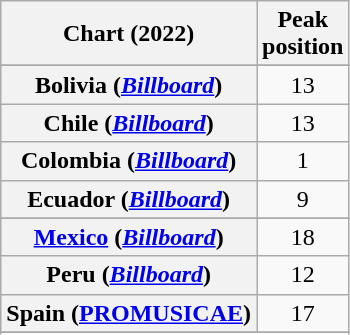<table class="wikitable sortable plainrowheaders" style="text-align:center">
<tr>
<th scope="col">Chart (2022)</th>
<th scope="col">Peak<br>position</th>
</tr>
<tr>
</tr>
<tr>
<th scope="row">Bolivia (<em><a href='#'>Billboard</a></em>)</th>
<td>13</td>
</tr>
<tr>
<th scope="row">Chile (<em><a href='#'>Billboard</a></em>)</th>
<td>13</td>
</tr>
<tr>
<th scope="row">Colombia (<em><a href='#'>Billboard</a></em>)</th>
<td>1</td>
</tr>
<tr>
<th scope="row">Ecuador (<em><a href='#'>Billboard</a></em>)</th>
<td>9</td>
</tr>
<tr>
</tr>
<tr>
<th scope="row"><a href='#'>Mexico</a> (<em><a href='#'>Billboard</a></em>)</th>
<td>18</td>
</tr>
<tr>
<th scope="row">Peru (<em><a href='#'>Billboard</a></em>)</th>
<td>12</td>
</tr>
<tr>
<th scope="row">Spain (<a href='#'>PROMUSICAE</a>)</th>
<td>17</td>
</tr>
<tr>
</tr>
<tr>
</tr>
<tr>
</tr>
<tr>
</tr>
</table>
